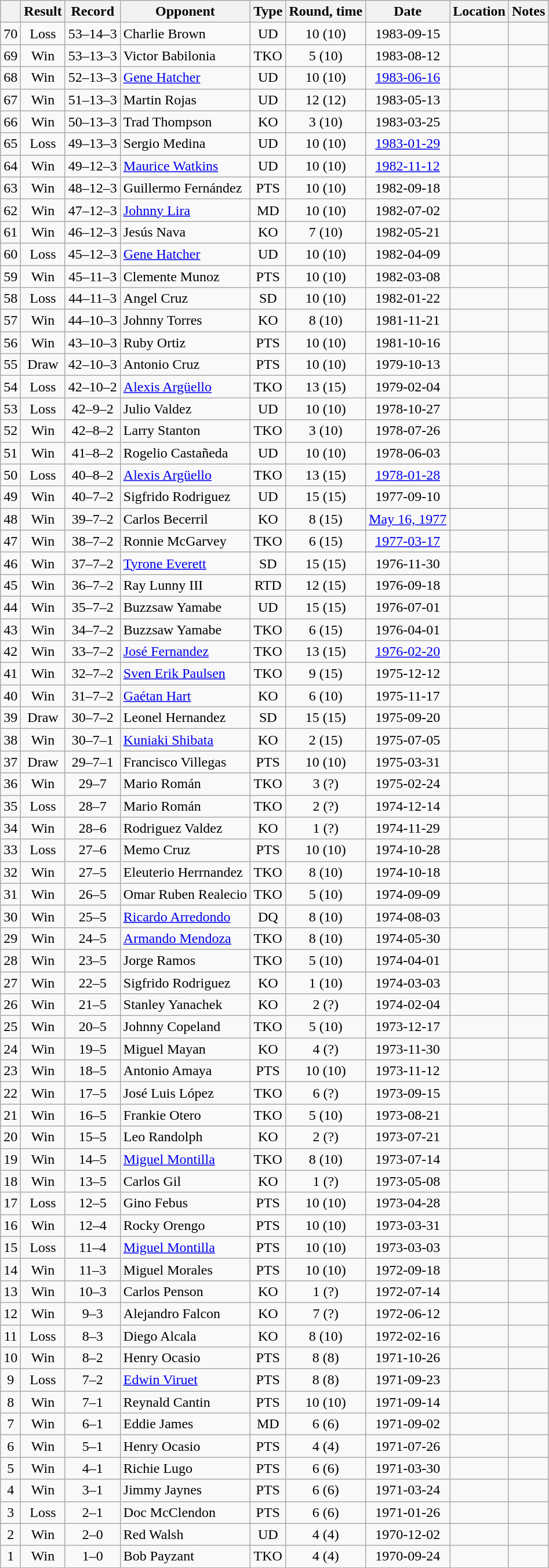<table class=wikitable style=text-align:center>
<tr>
<th></th>
<th>Result</th>
<th>Record</th>
<th>Opponent</th>
<th>Type</th>
<th>Round, time</th>
<th>Date</th>
<th>Location</th>
<th>Notes</th>
</tr>
<tr>
<td>70</td>
<td>Loss</td>
<td>53–14–3</td>
<td align=left>Charlie Brown</td>
<td>UD</td>
<td>10 (10)</td>
<td>1983-09-15</td>
<td align=left></td>
<td align=left></td>
</tr>
<tr>
<td>69</td>
<td>Win</td>
<td>53–13–3</td>
<td align=left>Victor Babilonia</td>
<td>TKO</td>
<td>5 (10)</td>
<td>1983-08-12</td>
<td align=left></td>
<td align=left></td>
</tr>
<tr>
<td>68</td>
<td>Win</td>
<td>52–13–3</td>
<td align=left><a href='#'>Gene Hatcher</a></td>
<td>UD</td>
<td>10 (10)</td>
<td><a href='#'>1983-06-16</a></td>
<td align=left></td>
<td align=left></td>
</tr>
<tr>
<td>67</td>
<td>Win</td>
<td>51–13–3</td>
<td align=left>Martin Rojas</td>
<td>UD</td>
<td>12 (12)</td>
<td>1983-05-13</td>
<td align=left></td>
<td align=left></td>
</tr>
<tr>
<td>66</td>
<td>Win</td>
<td>50–13–3</td>
<td align=left>Trad Thompson</td>
<td>KO</td>
<td>3 (10)</td>
<td>1983-03-25</td>
<td align=left></td>
<td align=left></td>
</tr>
<tr>
<td>65</td>
<td>Loss</td>
<td>49–13–3</td>
<td align=left>Sergio Medina</td>
<td>UD</td>
<td>10 (10)</td>
<td><a href='#'>1983-01-29</a></td>
<td align=left></td>
<td align=left></td>
</tr>
<tr>
<td>64</td>
<td>Win</td>
<td>49–12–3</td>
<td align=left><a href='#'>Maurice Watkins</a></td>
<td>UD</td>
<td>10 (10)</td>
<td><a href='#'>1982-11-12</a></td>
<td align=left></td>
<td align=left></td>
</tr>
<tr>
<td>63</td>
<td>Win</td>
<td>48–12–3</td>
<td align=left>Guillermo Fernández</td>
<td>PTS</td>
<td>10 (10)</td>
<td>1982-09-18</td>
<td align=left></td>
<td align=left></td>
</tr>
<tr>
<td>62</td>
<td>Win</td>
<td>47–12–3</td>
<td align=left><a href='#'>Johnny Lira</a></td>
<td>MD</td>
<td>10 (10)</td>
<td>1982-07-02</td>
<td align=left></td>
<td align=left></td>
</tr>
<tr>
<td>61</td>
<td>Win</td>
<td>46–12–3</td>
<td align=left>Jesús Nava</td>
<td>KO</td>
<td>7 (10)</td>
<td>1982-05-21</td>
<td align=left></td>
<td align=left></td>
</tr>
<tr>
<td>60</td>
<td>Loss</td>
<td>45–12–3</td>
<td align=left><a href='#'>Gene Hatcher</a></td>
<td>UD</td>
<td>10 (10)</td>
<td>1982-04-09</td>
<td align=left></td>
<td align=left></td>
</tr>
<tr>
<td>59</td>
<td>Win</td>
<td>45–11–3</td>
<td align=left>Clemente Munoz</td>
<td>PTS</td>
<td>10 (10)</td>
<td>1982-03-08</td>
<td align=left></td>
<td align=left></td>
</tr>
<tr>
<td>58</td>
<td>Loss</td>
<td>44–11–3</td>
<td align=left>Angel Cruz</td>
<td>SD</td>
<td>10 (10)</td>
<td>1982-01-22</td>
<td align=left></td>
<td align=left></td>
</tr>
<tr>
<td>57</td>
<td>Win</td>
<td>44–10–3</td>
<td align=left>Johnny Torres</td>
<td>KO</td>
<td>8 (10)</td>
<td>1981-11-21</td>
<td align=left></td>
<td align=left></td>
</tr>
<tr>
<td>56</td>
<td>Win</td>
<td>43–10–3</td>
<td align=left>Ruby Ortiz</td>
<td>PTS</td>
<td>10 (10)</td>
<td>1981-10-16</td>
<td align=left></td>
<td align=left></td>
</tr>
<tr>
<td>55</td>
<td>Draw</td>
<td>42–10–3</td>
<td align=left>Antonio Cruz</td>
<td>PTS</td>
<td>10 (10)</td>
<td>1979-10-13</td>
<td align=left></td>
<td align=left></td>
</tr>
<tr>
<td>54</td>
<td>Loss</td>
<td>42–10–2</td>
<td align=left><a href='#'>Alexis Argüello</a></td>
<td>TKO</td>
<td>13 (15)</td>
<td>1979-02-04</td>
<td align=left></td>
<td align=left></td>
</tr>
<tr>
<td>53</td>
<td>Loss</td>
<td>42–9–2</td>
<td align=left>Julio Valdez</td>
<td>UD</td>
<td>10 (10)</td>
<td>1978-10-27</td>
<td align=left></td>
<td align=left></td>
</tr>
<tr>
<td>52</td>
<td>Win</td>
<td>42–8–2</td>
<td align=left>Larry Stanton</td>
<td>TKO</td>
<td>3 (10)</td>
<td>1978-07-26</td>
<td align=left></td>
<td align=left></td>
</tr>
<tr>
<td>51</td>
<td>Win</td>
<td>41–8–2</td>
<td align=left>Rogelio Castañeda</td>
<td>UD</td>
<td>10 (10)</td>
<td>1978-06-03</td>
<td align=left></td>
<td align=left></td>
</tr>
<tr>
<td>50</td>
<td>Loss</td>
<td>40–8–2</td>
<td align=left><a href='#'>Alexis Argüello</a></td>
<td>TKO</td>
<td>13 (15)</td>
<td><a href='#'>1978-01-28</a></td>
<td align=left></td>
<td align=left></td>
</tr>
<tr>
<td>49</td>
<td>Win</td>
<td>40–7–2</td>
<td align=left>Sigfrido Rodriguez</td>
<td>UD</td>
<td>15 (15)</td>
<td>1977-09-10</td>
<td align=left></td>
<td align=left></td>
</tr>
<tr>
<td>48</td>
<td>Win</td>
<td>39–7–2</td>
<td align=left>Carlos Becerril</td>
<td>KO</td>
<td>8 (15)</td>
<td><a href='#'>May 16, 1977</a></td>
<td align=left></td>
<td align=left></td>
</tr>
<tr>
<td>47</td>
<td>Win</td>
<td>38–7–2</td>
<td align=left>Ronnie McGarvey</td>
<td>TKO</td>
<td>6 (15)</td>
<td><a href='#'>1977-03-17</a></td>
<td align=left></td>
<td align=left></td>
</tr>
<tr>
<td>46</td>
<td>Win</td>
<td>37–7–2</td>
<td align=left><a href='#'>Tyrone Everett</a></td>
<td>SD</td>
<td>15 (15)</td>
<td>1976-11-30</td>
<td align=left></td>
<td align=left></td>
</tr>
<tr>
<td>45</td>
<td>Win</td>
<td>36–7–2</td>
<td align=left>Ray Lunny III</td>
<td>RTD</td>
<td>12 (15)</td>
<td>1976-09-18</td>
<td align=left></td>
<td align=left></td>
</tr>
<tr>
<td>44</td>
<td>Win</td>
<td>35–7–2</td>
<td align=left>Buzzsaw Yamabe</td>
<td>UD</td>
<td>15 (15)</td>
<td>1976-07-01</td>
<td align=left></td>
<td align=left></td>
</tr>
<tr>
<td>43</td>
<td>Win</td>
<td>34–7–2</td>
<td align=left>Buzzsaw Yamabe</td>
<td>TKO</td>
<td>6 (15)</td>
<td>1976-04-01</td>
<td align=left></td>
<td align=left></td>
</tr>
<tr>
<td>42</td>
<td>Win</td>
<td>33–7–2</td>
<td align=left><a href='#'>José Fernandez</a></td>
<td>TKO</td>
<td>13 (15)</td>
<td><a href='#'>1976-02-20</a></td>
<td align=left></td>
<td align=left></td>
</tr>
<tr>
<td>41</td>
<td>Win</td>
<td>32–7–2</td>
<td align=left><a href='#'>Sven Erik Paulsen</a></td>
<td>TKO</td>
<td>9 (15)</td>
<td>1975-12-12</td>
<td align=left></td>
<td align=left></td>
</tr>
<tr>
<td>40</td>
<td>Win</td>
<td>31–7–2</td>
<td align=left><a href='#'>Gaétan Hart</a></td>
<td>KO</td>
<td>6 (10)</td>
<td>1975-11-17</td>
<td align=left></td>
<td align=left></td>
</tr>
<tr>
<td>39</td>
<td>Draw</td>
<td>30–7–2</td>
<td align=left>Leonel Hernandez</td>
<td>SD</td>
<td>15 (15)</td>
<td>1975-09-20</td>
<td align=left></td>
<td align=left></td>
</tr>
<tr>
<td>38</td>
<td>Win</td>
<td>30–7–1</td>
<td align=left><a href='#'>Kuniaki Shibata</a></td>
<td>KO</td>
<td>2 (15)</td>
<td>1975-07-05</td>
<td align=left></td>
<td align=left></td>
</tr>
<tr>
<td>37</td>
<td>Draw</td>
<td>29–7–1</td>
<td align=left>Francisco Villegas</td>
<td>PTS</td>
<td>10 (10)</td>
<td>1975-03-31</td>
<td align=left></td>
<td align=left></td>
</tr>
<tr>
<td>36</td>
<td>Win</td>
<td>29–7</td>
<td align=left>Mario Román</td>
<td>TKO</td>
<td>3 (?)</td>
<td>1975-02-24</td>
<td align=left></td>
<td align=left></td>
</tr>
<tr>
<td>35</td>
<td>Loss</td>
<td>28–7</td>
<td align=left>Mario Román</td>
<td>TKO</td>
<td>2 (?)</td>
<td>1974-12-14</td>
<td align=left></td>
<td align=left></td>
</tr>
<tr>
<td>34</td>
<td>Win</td>
<td>28–6</td>
<td align=left>Rodriguez Valdez</td>
<td>KO</td>
<td>1 (?)</td>
<td>1974-11-29</td>
<td align=left></td>
<td align=left></td>
</tr>
<tr>
<td>33</td>
<td>Loss</td>
<td>27–6</td>
<td align=left>Memo Cruz</td>
<td>PTS</td>
<td>10 (10)</td>
<td>1974-10-28</td>
<td align=left></td>
<td align=left></td>
</tr>
<tr>
<td>32</td>
<td>Win</td>
<td>27–5</td>
<td align=left>Eleuterio Herrnandez</td>
<td>TKO</td>
<td>8 (10)</td>
<td>1974-10-18</td>
<td align=left></td>
<td align=left></td>
</tr>
<tr>
<td>31</td>
<td>Win</td>
<td>26–5</td>
<td align=left>Omar Ruben Realecio</td>
<td>TKO</td>
<td>5 (10)</td>
<td>1974-09-09</td>
<td align=left></td>
<td align=left></td>
</tr>
<tr>
<td>30</td>
<td>Win</td>
<td>25–5</td>
<td align=left><a href='#'>Ricardo Arredondo</a></td>
<td>DQ</td>
<td>8 (10)</td>
<td>1974-08-03</td>
<td align=left></td>
<td align=left></td>
</tr>
<tr>
<td>29</td>
<td>Win</td>
<td>24–5</td>
<td align=left><a href='#'>Armando Mendoza</a></td>
<td>TKO</td>
<td>8 (10)</td>
<td>1974-05-30</td>
<td align=left></td>
<td align=left></td>
</tr>
<tr>
<td>28</td>
<td>Win</td>
<td>23–5</td>
<td align=left>Jorge Ramos</td>
<td>TKO</td>
<td>5 (10)</td>
<td>1974-04-01</td>
<td align=left></td>
<td align=left></td>
</tr>
<tr>
<td>27</td>
<td>Win</td>
<td>22–5</td>
<td align=left>Sigfrido Rodriguez</td>
<td>KO</td>
<td>1 (10)</td>
<td>1974-03-03</td>
<td align=left></td>
<td align=left></td>
</tr>
<tr>
<td>26</td>
<td>Win</td>
<td>21–5</td>
<td align=left>Stanley Yanachek</td>
<td>KO</td>
<td>2 (?)</td>
<td>1974-02-04</td>
<td align=left></td>
<td align=left></td>
</tr>
<tr>
<td>25</td>
<td>Win</td>
<td>20–5</td>
<td align=left>Johnny Copeland</td>
<td>TKO</td>
<td>5 (10)</td>
<td>1973-12-17</td>
<td align=left></td>
<td align=left></td>
</tr>
<tr>
<td>24</td>
<td>Win</td>
<td>19–5</td>
<td align=left>Miguel Mayan</td>
<td>KO</td>
<td>4 (?)</td>
<td>1973-11-30</td>
<td align=left></td>
<td align=left></td>
</tr>
<tr>
<td>23</td>
<td>Win</td>
<td>18–5</td>
<td align=left>Antonio Amaya</td>
<td>PTS</td>
<td>10 (10)</td>
<td>1973-11-12</td>
<td align=left></td>
<td align=left></td>
</tr>
<tr>
<td>22</td>
<td>Win</td>
<td>17–5</td>
<td align=left>José Luis López</td>
<td>TKO</td>
<td>6 (?)</td>
<td>1973-09-15</td>
<td align=left></td>
<td align=left></td>
</tr>
<tr>
<td>21</td>
<td>Win</td>
<td>16–5</td>
<td align=left>Frankie Otero</td>
<td>TKO</td>
<td>5 (10)</td>
<td>1973-08-21</td>
<td align=left></td>
<td align=left></td>
</tr>
<tr>
<td>20</td>
<td>Win</td>
<td>15–5</td>
<td align=left>Leo Randolph</td>
<td>KO</td>
<td>2 (?)</td>
<td>1973-07-21</td>
<td align=left></td>
<td align=left></td>
</tr>
<tr>
<td>19</td>
<td>Win</td>
<td>14–5</td>
<td align=left><a href='#'>Miguel Montilla</a></td>
<td>TKO</td>
<td>8 (10)</td>
<td>1973-07-14</td>
<td align=left></td>
<td align=left></td>
</tr>
<tr>
<td>18</td>
<td>Win</td>
<td>13–5</td>
<td align=left>Carlos Gil</td>
<td>KO</td>
<td>1 (?)</td>
<td>1973-05-08</td>
<td align=left></td>
<td align=left></td>
</tr>
<tr>
<td>17</td>
<td>Loss</td>
<td>12–5</td>
<td align=left>Gino Febus</td>
<td>PTS</td>
<td>10 (10)</td>
<td>1973-04-28</td>
<td align=left></td>
<td align=left></td>
</tr>
<tr>
<td>16</td>
<td>Win</td>
<td>12–4</td>
<td align=left>Rocky Orengo</td>
<td>PTS</td>
<td>10 (10)</td>
<td>1973-03-31</td>
<td align=left></td>
<td align=left></td>
</tr>
<tr>
<td>15</td>
<td>Loss</td>
<td>11–4</td>
<td align=left><a href='#'>Miguel Montilla</a></td>
<td>PTS</td>
<td>10 (10)</td>
<td>1973-03-03</td>
<td align=left></td>
<td align=left></td>
</tr>
<tr>
<td>14</td>
<td>Win</td>
<td>11–3</td>
<td align=left>Miguel Morales</td>
<td>PTS</td>
<td>10 (10)</td>
<td>1972-09-18</td>
<td align=left></td>
<td align=left></td>
</tr>
<tr>
<td>13</td>
<td>Win</td>
<td>10–3</td>
<td align=left>Carlos Penson</td>
<td>KO</td>
<td>1 (?)</td>
<td>1972-07-14</td>
<td align=left></td>
<td align=left></td>
</tr>
<tr>
<td>12</td>
<td>Win</td>
<td>9–3</td>
<td align=left>Alejandro Falcon</td>
<td>KO</td>
<td>7 (?)</td>
<td>1972-06-12</td>
<td align=left></td>
<td align=left></td>
</tr>
<tr>
<td>11</td>
<td>Loss</td>
<td>8–3</td>
<td align=left>Diego Alcala</td>
<td>KO</td>
<td>8 (10)</td>
<td>1972-02-16</td>
<td align=left></td>
<td align=left></td>
</tr>
<tr>
<td>10</td>
<td>Win</td>
<td>8–2</td>
<td align=left>Henry Ocasio</td>
<td>PTS</td>
<td>8 (8)</td>
<td>1971-10-26</td>
<td align=left></td>
<td align=left></td>
</tr>
<tr>
<td>9</td>
<td>Loss</td>
<td>7–2</td>
<td align=left><a href='#'>Edwin Viruet</a></td>
<td>PTS</td>
<td>8 (8)</td>
<td>1971-09-23</td>
<td align=left></td>
<td align=left></td>
</tr>
<tr>
<td>8</td>
<td>Win</td>
<td>7–1</td>
<td align=left>Reynald Cantin</td>
<td>PTS</td>
<td>10 (10)</td>
<td>1971-09-14</td>
<td align=left></td>
<td align=left></td>
</tr>
<tr>
<td>7</td>
<td>Win</td>
<td>6–1</td>
<td align=left>Eddie James</td>
<td>MD</td>
<td>6 (6)</td>
<td>1971-09-02</td>
<td align=left></td>
<td align=left></td>
</tr>
<tr>
<td>6</td>
<td>Win</td>
<td>5–1</td>
<td align=left>Henry Ocasio</td>
<td>PTS</td>
<td>4 (4)</td>
<td>1971-07-26</td>
<td align=left></td>
<td align=left></td>
</tr>
<tr>
<td>5</td>
<td>Win</td>
<td>4–1</td>
<td align=left>Richie Lugo</td>
<td>PTS</td>
<td>6 (6)</td>
<td>1971-03-30</td>
<td align=left></td>
<td align=left></td>
</tr>
<tr>
<td>4</td>
<td>Win</td>
<td>3–1</td>
<td align=left>Jimmy Jaynes</td>
<td>PTS</td>
<td>6 (6)</td>
<td>1971-03-24</td>
<td align=left></td>
<td align=left></td>
</tr>
<tr>
<td>3</td>
<td>Loss</td>
<td>2–1</td>
<td align=left>Doc McClendon</td>
<td>PTS</td>
<td>6 (6)</td>
<td>1971-01-26</td>
<td align=left></td>
<td align=left></td>
</tr>
<tr>
<td>2</td>
<td>Win</td>
<td>2–0</td>
<td align=left>Red Walsh</td>
<td>UD</td>
<td>4 (4)</td>
<td>1970-12-02</td>
<td align=left></td>
<td align=left></td>
</tr>
<tr>
<td>1</td>
<td>Win</td>
<td>1–0</td>
<td align=left>Bob Payzant</td>
<td>TKO</td>
<td>4 (4)</td>
<td>1970-09-24</td>
<td align=left></td>
<td align=left></td>
</tr>
</table>
